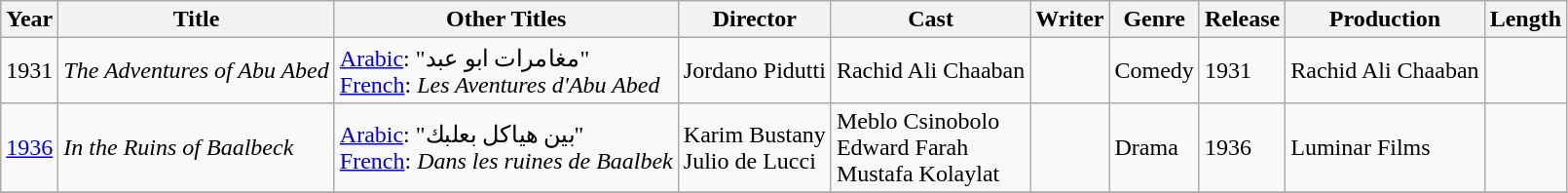<table class="wikitable">
<tr>
<th>Year</th>
<th>Title</th>
<th>Other Titles</th>
<th>Director</th>
<th>Cast</th>
<th>Writer</th>
<th>Genre</th>
<th>Release</th>
<th>Production</th>
<th>Length</th>
</tr>
<tr>
<td>1931</td>
<td><em>The Adventures of Abu Abed</em></td>
<td><a href='#'>Arabic</a>: "مغامرات ابو عبد"<br><a href='#'>French</a>: <em>Les Aventures d'Abu Abed</em></td>
<td>Jordano Pidutti</td>
<td>Rachid Ali Chaaban</td>
<td></td>
<td>Comedy</td>
<td>1931</td>
<td>Rachid Ali Chaaban</td>
<td></td>
</tr>
<tr>
<td><a href='#'>1936</a></td>
<td><em>In the Ruins of Baalbeck</em></td>
<td><a href='#'>Arabic</a>: "بين هياكل بعلبك"<br><a href='#'>French</a>: <em>Dans les ruines de Baalbek</em></td>
<td>Karim Bustany <br> Julio de Lucci</td>
<td>Meblo Csinobolo <br> Edward Farah <br> Mustafa Kolaylat</td>
<td></td>
<td>Drama</td>
<td>1936</td>
<td>Luminar Films</td>
<td></td>
</tr>
<tr>
</tr>
</table>
